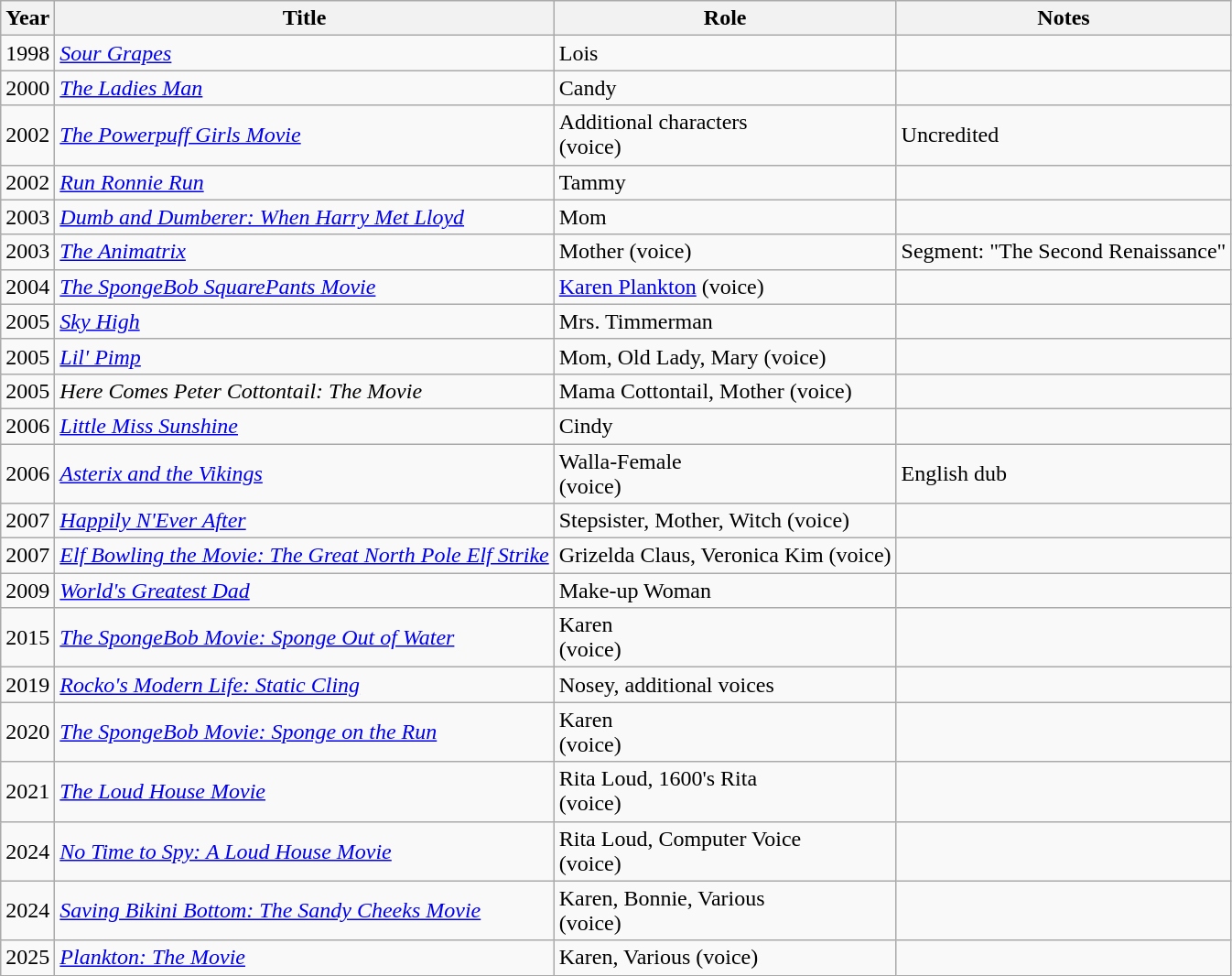<table class="wikitable sortable">
<tr>
<th>Year</th>
<th>Title</th>
<th>Role</th>
<th class="unsortable">Notes</th>
</tr>
<tr>
<td>1998</td>
<td><em><a href='#'>Sour Grapes</a></em></td>
<td>Lois</td>
<td></td>
</tr>
<tr>
<td>2000</td>
<td><em><a href='#'>The Ladies Man</a></em></td>
<td>Candy</td>
<td></td>
</tr>
<tr>
<td>2002</td>
<td><em><a href='#'>The Powerpuff Girls Movie</a></em></td>
<td>Additional characters <br>(voice)</td>
<td>Uncredited</td>
</tr>
<tr>
<td>2002</td>
<td><em><a href='#'>Run Ronnie Run</a></em></td>
<td>Tammy</td>
<td></td>
</tr>
<tr>
<td>2003</td>
<td><em><a href='#'>Dumb and Dumberer: When Harry Met Lloyd</a></em></td>
<td>Mom</td>
<td></td>
</tr>
<tr>
<td>2003</td>
<td><em><a href='#'>The Animatrix</a></em></td>
<td>Mother (voice)</td>
<td>Segment: "The Second Renaissance"</td>
</tr>
<tr>
<td>2004</td>
<td><em><a href='#'>The SpongeBob SquarePants Movie</a></em></td>
<td><a href='#'>Karen Plankton</a> (voice)</td>
<td></td>
</tr>
<tr>
<td>2005</td>
<td><em><a href='#'>Sky High</a></em></td>
<td>Mrs. Timmerman</td>
<td></td>
</tr>
<tr>
<td>2005</td>
<td><em><a href='#'>Lil' Pimp</a></em></td>
<td>Mom, Old Lady, Mary (voice)</td>
<td></td>
</tr>
<tr>
<td>2005</td>
<td><em>Here Comes Peter Cottontail: The Movie</em></td>
<td>Mama Cottontail, Mother (voice)</td>
<td></td>
</tr>
<tr>
<td>2006</td>
<td><em><a href='#'>Little Miss Sunshine</a></em></td>
<td>Cindy</td>
<td></td>
</tr>
<tr>
<td>2006</td>
<td><em><a href='#'>Asterix and the Vikings</a></em></td>
<td>Walla-Female <br>(voice)</td>
<td>English dub</td>
</tr>
<tr>
<td>2007</td>
<td><em><a href='#'>Happily N'Ever After</a></em></td>
<td>Stepsister, Mother, Witch (voice)</td>
<td></td>
</tr>
<tr>
<td>2007</td>
<td><em><a href='#'>Elf Bowling the Movie: The Great North Pole Elf Strike</a></em></td>
<td>Grizelda Claus, Veronica Kim (voice)</td>
<td></td>
</tr>
<tr>
<td>2009</td>
<td><em><a href='#'>World's Greatest Dad</a></em></td>
<td>Make-up Woman</td>
<td></td>
</tr>
<tr>
<td>2015</td>
<td><em><a href='#'>The SpongeBob Movie: Sponge Out of Water</a></em></td>
<td>Karen <br>(voice)</td>
<td></td>
</tr>
<tr>
<td>2019</td>
<td><em><a href='#'>Rocko's Modern Life: Static Cling</a></em></td>
<td>Nosey, additional voices</td>
<td></td>
</tr>
<tr>
<td>2020</td>
<td><em><a href='#'>The SpongeBob Movie: Sponge on the Run</a></em></td>
<td>Karen <br>(voice)</td>
<td></td>
</tr>
<tr>
<td>2021</td>
<td><em><a href='#'>The Loud House Movie</a></em></td>
<td>Rita Loud, 1600's Rita <br>(voice)</td>
<td></td>
</tr>
<tr>
<td>2024</td>
<td><em><a href='#'>No Time to Spy: A Loud House Movie</a></em></td>
<td>Rita Loud, Computer Voice <br>(voice)</td>
<td></td>
</tr>
<tr>
<td>2024</td>
<td><em><a href='#'>Saving Bikini Bottom: The Sandy Cheeks Movie</a></em></td>
<td>Karen, Bonnie, Various <br>(voice)</td>
<td></td>
</tr>
<tr>
<td>2025</td>
<td><em><a href='#'>Plankton: The Movie</a></em></td>
<td>Karen, Various (voice)</td>
<td></td>
</tr>
</table>
